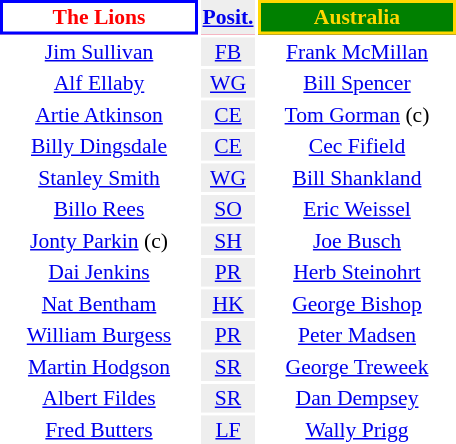<table align=right style="font-size:90%; margin-left:1em">
<tr bgcolor=#FF0033>
<th align="centre" width="126" style="border: 2px solid blue; background: white; color: red">The Lions</th>
<th align="center" style="background: #eeeeee; color: black"><a href='#'>Posit.</a></th>
<th align="centre" width="126" style="border: 2px solid gold; background: green; color: gold">Australia</th>
</tr>
<tr>
<td align="center"><a href='#'>Jim Sullivan</a></td>
<td align="center" style="background: #eeeeee"><a href='#'>FB</a></td>
<td align="center"><a href='#'>Frank McMillan</a></td>
</tr>
<tr>
<td align="center"><a href='#'>Alf Ellaby</a></td>
<td align="center" style="background: #eeeeee"><a href='#'>WG</a></td>
<td align="center"><a href='#'>Bill Spencer</a></td>
</tr>
<tr>
<td align="center"><a href='#'>Artie Atkinson</a></td>
<td align="center" style="background: #eeeeee"><a href='#'>CE</a></td>
<td align="center"><a href='#'>Tom Gorman</a> (c)</td>
</tr>
<tr>
<td align="center"><a href='#'>Billy Dingsdale</a></td>
<td align="center" style="background: #eeeeee"><a href='#'>CE</a></td>
<td align="center"><a href='#'>Cec Fifield</a></td>
</tr>
<tr>
<td align="center"><a href='#'>Stanley Smith</a></td>
<td align="center" style="background: #eeeeee"><a href='#'>WG</a></td>
<td align="center"><a href='#'>Bill Shankland</a></td>
</tr>
<tr>
<td align="center"><a href='#'>Billo Rees</a></td>
<td align="center" style="background: #eeeeee"><a href='#'>SO</a></td>
<td align="center"><a href='#'>Eric Weissel</a></td>
</tr>
<tr>
<td align="center"><a href='#'>Jonty Parkin</a> (c)</td>
<td align="center" style="background: #eeeeee"><a href='#'>SH</a></td>
<td align="center"><a href='#'>Joe Busch</a></td>
</tr>
<tr>
<td align="center"><a href='#'>Dai Jenkins</a></td>
<td align="center" style="background: #eeeeee"><a href='#'>PR</a></td>
<td align="center"><a href='#'>Herb Steinohrt</a></td>
</tr>
<tr>
<td align="center"><a href='#'>Nat Bentham</a></td>
<td align="center" style="background: #eeeeee"><a href='#'>HK</a></td>
<td align="center"><a href='#'>George Bishop</a></td>
</tr>
<tr>
<td align="center"><a href='#'>William Burgess</a></td>
<td align="center" style="background: #eeeeee"><a href='#'>PR</a></td>
<td align="center"><a href='#'>Peter Madsen</a></td>
</tr>
<tr>
<td align="center"><a href='#'>Martin Hodgson</a></td>
<td align="center" style="background: #eeeeee"><a href='#'>SR</a></td>
<td align="center"><a href='#'>George Treweek</a></td>
</tr>
<tr>
<td align="center"><a href='#'>Albert Fildes</a></td>
<td align="center" style="background: #eeeeee"><a href='#'>SR</a></td>
<td align="center"><a href='#'>Dan Dempsey</a></td>
</tr>
<tr>
<td align="center"><a href='#'>Fred Butters</a></td>
<td align="center" style="background: #eeeeee"><a href='#'>LF</a></td>
<td align="center"><a href='#'>Wally Prigg</a></td>
</tr>
</table>
